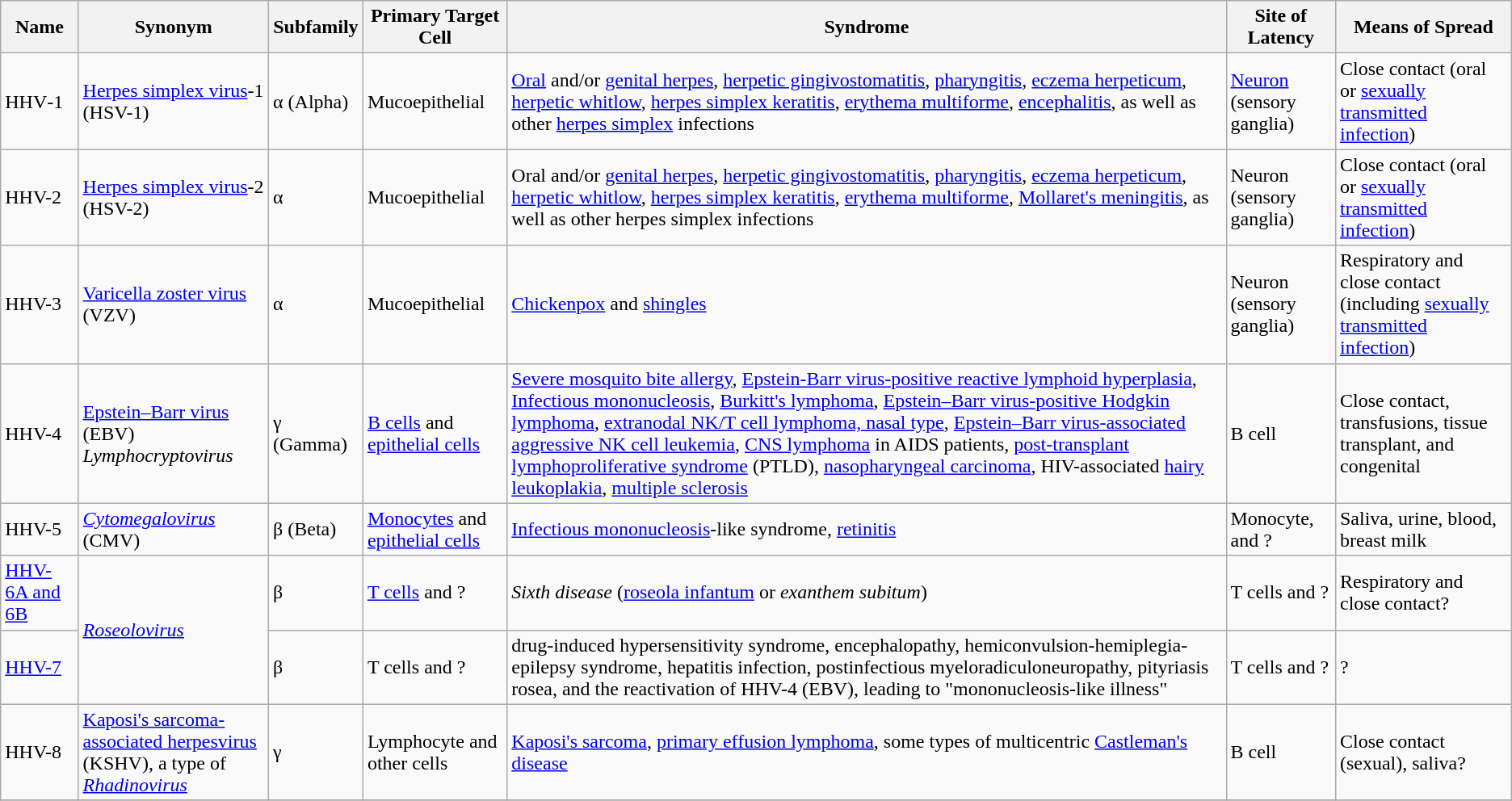<table class = "wikitable" style = "float:left; font-size:100%; margin-left:15px width:65%">
<tr>
<th>Name</th>
<th>Synonym</th>
<th>Subfamily</th>
<th>Primary Target Cell</th>
<th>Syndrome</th>
<th>Site of Latency</th>
<th>Means of Spread</th>
</tr>
<tr>
<td>HHV‑1</td>
<td><a href='#'>Herpes simplex virus</a>-1 (HSV-1)</td>
<td>α (Alpha)</td>
<td>Mucoepithelial</td>
<td><a href='#'>Oral</a> and/or <a href='#'>genital herpes</a>, <a href='#'>herpetic gingivostomatitis</a>, <a href='#'>pharyngitis</a>, <a href='#'>eczema herpeticum</a>, <a href='#'>herpetic whitlow</a>, <a href='#'>herpes simplex keratitis</a>, <a href='#'>erythema multiforme</a>, <a href='#'>encephalitis</a>, as well as other <a href='#'>herpes simplex</a> infections</td>
<td><a href='#'>Neuron</a> (sensory ganglia)</td>
<td>Close contact (oral or <a href='#'>sexually transmitted infection</a>)</td>
</tr>
<tr>
<td>HHV-2</td>
<td><a href='#'>Herpes simplex virus</a>-2 (HSV-2)</td>
<td>α</td>
<td>Mucoepithelial</td>
<td>Oral and/or <a href='#'>genital herpes</a>, <a href='#'>herpetic gingivostomatitis</a>, <a href='#'>pharyngitis</a>, <a href='#'>eczema herpeticum</a>, <a href='#'>herpetic whitlow</a>, <a href='#'>herpes simplex keratitis</a>, <a href='#'>erythema multiforme</a>, <a href='#'>Mollaret's meningitis</a>, as well as other herpes simplex infections</td>
<td>Neuron (sensory ganglia)</td>
<td>Close contact (oral or <a href='#'>sexually transmitted infection</a>)</td>
</tr>
<tr>
<td>HHV-3</td>
<td><a href='#'>Varicella zoster virus</a> (VZV)</td>
<td>α</td>
<td>Mucoepithelial</td>
<td><a href='#'>Chickenpox</a> and <a href='#'>shingles</a></td>
<td>Neuron (sensory ganglia)</td>
<td>Respiratory and close contact (including <a href='#'>sexually transmitted infection</a>)</td>
</tr>
<tr>
<td>HHV-4</td>
<td><a href='#'>Epstein–Barr virus</a> (EBV) <em>Lymphocryptovirus</em></td>
<td>γ (Gamma)</td>
<td><a href='#'>B cells</a> and <a href='#'>epithelial cells</a></td>
<td><a href='#'>Severe mosquito bite allergy</a>, <a href='#'>Epstein-Barr virus-positive reactive lymphoid hyperplasia</a>, <a href='#'>Infectious mononucleosis</a>, <a href='#'>Burkitt's lymphoma</a>, <a href='#'>Epstein–Barr virus-positive Hodgkin lymphoma</a>, <a href='#'>extranodal NK/T cell lymphoma, nasal type</a>, <a href='#'>Epstein–Barr virus-associated aggressive NK cell leukemia</a>, <a href='#'>CNS lymphoma</a> in AIDS patients, <a href='#'>post-transplant lymphoproliferative syndrome</a> (PTLD), <a href='#'>nasopharyngeal carcinoma</a>, HIV-associated <a href='#'>hairy leukoplakia</a>, <a href='#'>multiple sclerosis</a></td>
<td>B cell</td>
<td>Close contact, transfusions, tissue transplant, and congenital</td>
</tr>
<tr>
<td>HHV-5</td>
<td><em><a href='#'>Cytomegalovirus</a></em> (CMV)</td>
<td>β (Beta)</td>
<td><a href='#'>Monocytes</a> and <a href='#'>epithelial cells</a></td>
<td><a href='#'>Infectious mononucleosis</a>-like syndrome, <a href='#'>retinitis</a></td>
<td>Monocyte, and ?</td>
<td>Saliva, urine, blood, breast milk</td>
</tr>
<tr>
<td><a href='#'>HHV-6A and 6B</a></td>
<td rowspan="2"><em><a href='#'>Roseolovirus</a></em></td>
<td>β</td>
<td><a href='#'>T cells</a> and ?</td>
<td><em>Sixth disease</em> (<a href='#'>roseola infantum</a> or <em>exanthem subitum</em>)</td>
<td>T cells and ?</td>
<td>Respiratory and close contact?</td>
</tr>
<tr>
<td><a href='#'>HHV-7</a></td>
<td>β</td>
<td>T cells and ?</td>
<td>drug-induced hypersensitivity syndrome, encephalopathy, hemiconvulsion-hemiplegia-epilepsy syndrome, hepatitis infection, postinfectious myeloradiculoneuropathy, pityriasis rosea, and the reactivation of HHV-4 (EBV), leading to "mononucleosis-like illness"</td>
<td>T cells and ?</td>
<td>?</td>
</tr>
<tr>
<td>HHV-8</td>
<td><a href='#'>Kaposi's sarcoma-associated herpesvirus</a><br> (KSHV), a type of <em><a href='#'>Rhadinovirus</a></em></td>
<td>γ</td>
<td>Lymphocyte and other cells</td>
<td><a href='#'>Kaposi's sarcoma</a>, <a href='#'>primary effusion lymphoma</a>, some types of multicentric <a href='#'>Castleman's disease</a></td>
<td>B cell</td>
<td>Close contact (sexual), saliva?</td>
</tr>
<tr>
</tr>
</table>
